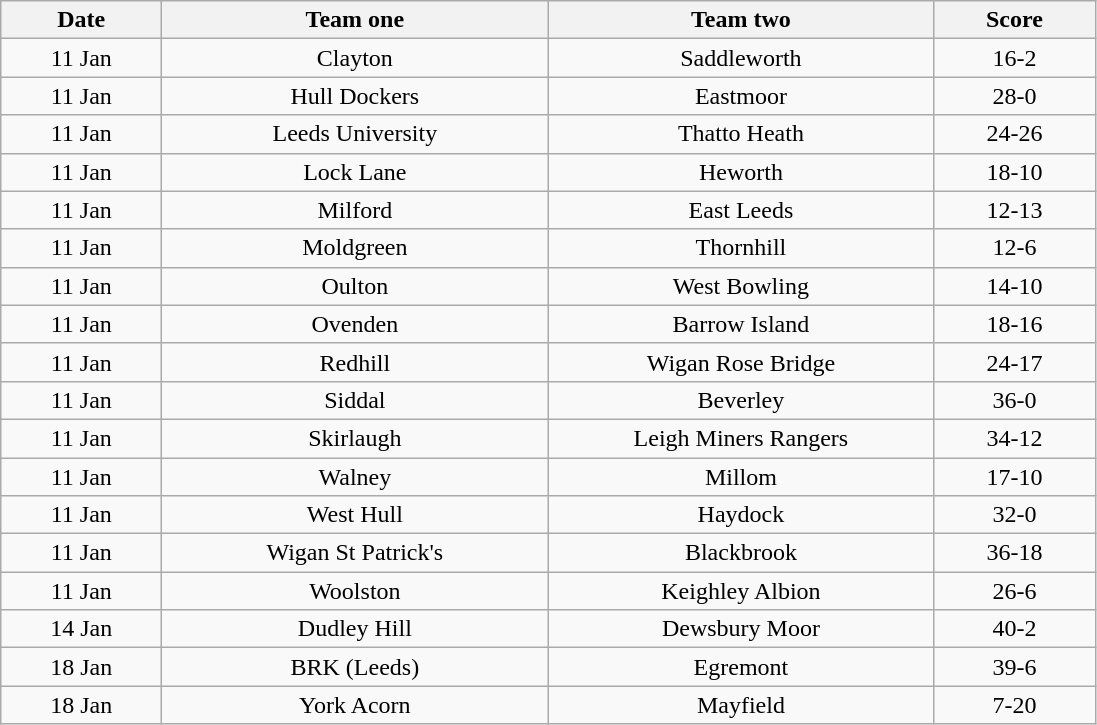<table class="wikitable" style="text-align: center">
<tr>
<th width=100>Date</th>
<th width=250>Team one</th>
<th width=250>Team two</th>
<th width=100>Score</th>
</tr>
<tr>
<td>11 Jan</td>
<td>Clayton</td>
<td>Saddleworth</td>
<td>16-2</td>
</tr>
<tr>
<td>11 Jan</td>
<td>Hull Dockers</td>
<td>Eastmoor</td>
<td>28-0</td>
</tr>
<tr>
<td>11 Jan</td>
<td>Leeds University</td>
<td>Thatto Heath</td>
<td>24-26</td>
</tr>
<tr>
<td>11 Jan</td>
<td>Lock Lane</td>
<td>Heworth</td>
<td>18-10</td>
</tr>
<tr>
<td>11 Jan</td>
<td>Milford</td>
<td>East Leeds</td>
<td>12-13</td>
</tr>
<tr>
<td>11 Jan</td>
<td>Moldgreen</td>
<td>Thornhill</td>
<td>12-6</td>
</tr>
<tr>
<td>11 Jan</td>
<td>Oulton</td>
<td>West Bowling</td>
<td>14-10</td>
</tr>
<tr>
<td>11 Jan</td>
<td>Ovenden</td>
<td>Barrow Island</td>
<td>18-16</td>
</tr>
<tr>
<td>11 Jan</td>
<td>Redhill</td>
<td>Wigan Rose Bridge</td>
<td>24-17</td>
</tr>
<tr>
<td>11 Jan</td>
<td>Siddal</td>
<td>Beverley</td>
<td>36-0</td>
</tr>
<tr>
<td>11 Jan</td>
<td>Skirlaugh</td>
<td>Leigh Miners Rangers</td>
<td>34-12</td>
</tr>
<tr>
<td>11 Jan</td>
<td>Walney</td>
<td>Millom</td>
<td>17-10</td>
</tr>
<tr>
<td>11 Jan</td>
<td>West Hull</td>
<td>Haydock</td>
<td>32-0</td>
</tr>
<tr>
<td>11 Jan</td>
<td>Wigan St Patrick's</td>
<td>Blackbrook</td>
<td>36-18</td>
</tr>
<tr>
<td>11 Jan</td>
<td>Woolston</td>
<td>Keighley Albion</td>
<td>26-6</td>
</tr>
<tr>
<td>14 Jan</td>
<td>Dudley Hill</td>
<td>Dewsbury Moor</td>
<td>40-2</td>
</tr>
<tr>
<td>18 Jan</td>
<td>BRK (Leeds)</td>
<td>Egremont</td>
<td>39-6</td>
</tr>
<tr>
<td>18 Jan</td>
<td>York Acorn</td>
<td>Mayfield</td>
<td>7-20</td>
</tr>
</table>
